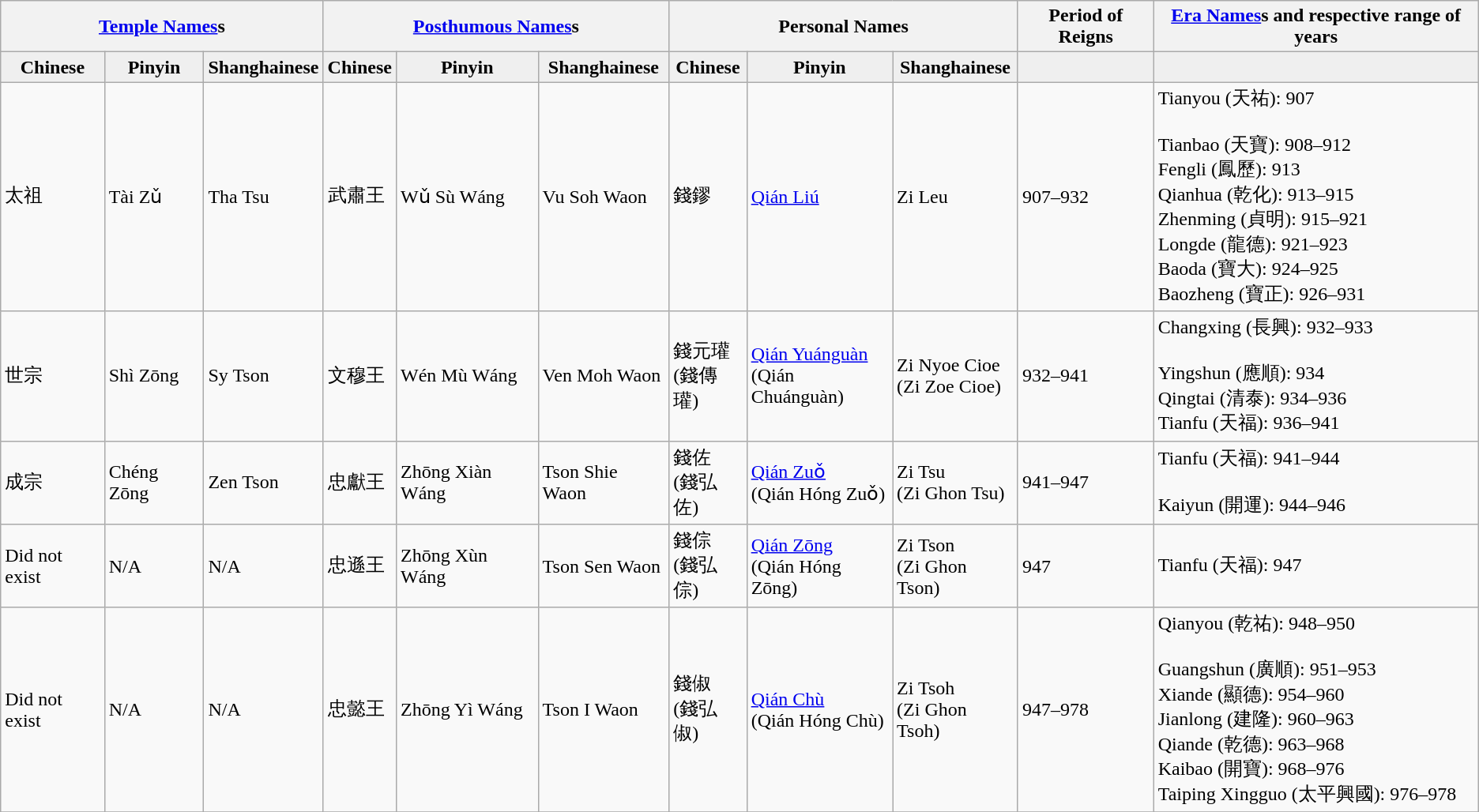<table class="wikitable">
<tr>
<th colspan="3"><a href='#'>Temple Names</a>s</th>
<th colspan="3"><a href='#'>Posthumous Names</a>s</th>
<th colspan="3">Personal Names</th>
<th colspan="1">Period of Reigns</th>
<th colspan="1"><a href='#'>Era Names</a>s and respective range of years</th>
</tr>
<tr>
<th style="background:#efefef;">Chinese</th>
<th style="background:#efefef;">Pinyin</th>
<th style="background:#efefef;">Shanghainese</th>
<th style="background:#efefef;">Chinese</th>
<th style="background:#efefef;">Pinyin</th>
<th style="background:#efefef;">Shanghainese</th>
<th style="background:#efefef;">Chinese</th>
<th style="background:#efefef;">Pinyin</th>
<th style="background:#efefef;">Shanghainese</th>
<th style="background:#efefef;"></th>
<th style="background:#efefef;"></th>
</tr>
<tr>
<td Tai Zu>太祖</td>
<td>Tài Zǔ</td>
<td>Tha Tsu</td>
<td Wu Su Wang>武肅王</td>
<td>Wǔ Sù Wáng</td>
<td>Vu Soh Waon</td>
<td Qian Liu>錢鏐</td>
<td><a href='#'>Qián Liú</a></td>
<td>Zi Leu</td>
<td>907–932</td>
<td>Tianyou (天祐): 907<br><br>Tianbao (天寶): 908–912<br>
Fengli (鳳歷): 913<br>
Qianhua (乾化): 913–915<br>
Zhenming (貞明): 915–921<br>
Longde (龍德): 921–923<br>
Baoda (寶大): 924–925<br>
Baozheng (寶正): 926–931</td>
</tr>
<tr>
<td Shi Zong>世宗</td>
<td>Shì Zōng</td>
<td>Sy Tson</td>
<td Wen Mu Wang>文穆王</td>
<td>Wén Mù Wáng</td>
<td>Ven Moh Waon</td>
<td Qian Yuan Quan>錢元瓘<br>(錢傳瓘)</td>
<td><a href='#'>Qián Yuánguàn</a><br>(Qián Chuánguàn)</td>
<td>Zi Nyoe Cioe<br>(Zi Zoe Cioe)</td>
<td>932–941</td>
<td>Changxing (長興): 932–933<br><br>Yingshun (應順): 934
<br>Qingtai (清泰): 934–936
<br>Tianfu (天福): 936–941</td>
</tr>
<tr>
<td Cheng Zong>成宗</td>
<td>Chéng Zōng</td>
<td>Zen Tson</td>
<td Zhong Xian Wang>忠獻王</td>
<td>Zhōng Xiàn Wáng</td>
<td>Tson Shie Waon</td>
<td Qian Zuo>錢佐<br>(錢弘佐)</td>
<td><a href='#'>Qián Zuǒ</a><br>(Qián Hóng Zuǒ)</td>
<td>Zi Tsu<br>(Zi Ghon Tsu)</td>
<td>941–947</td>
<td>Tianfu (天福): 941–944<br><br>Kaiyun (開運): 944–946</td>
</tr>
<tr>
<td>Did not exist</td>
<td>N/A</td>
<td>N/A</td>
<td Zhong Xun Wang>忠遜王</td>
<td>Zhōng Xùn Wáng</td>
<td>Tson Sen Waon</td>
<td Qian Zong>錢倧<br>(錢弘倧)</td>
<td><a href='#'>Qián Zōng</a><br>(Qián Hóng Zōng)</td>
<td>Zi Tson<br>(Zi Ghon Tson)</td>
<td>947</td>
<td>Tianfu (天福): 947</td>
</tr>
<tr>
<td>Did not exist</td>
<td>N/A</td>
<td>N/A</td>
<td Zhong Yi Wang>忠懿王</td>
<td>Zhōng Yì Wáng</td>
<td>Tson I Waon</td>
<td Qian Chu>錢俶<br>(錢弘俶)</td>
<td><a href='#'>Qián Chù</a><br>(Qián Hóng Chù)</td>
<td>Zi Tsoh<br>(Zi Ghon Tsoh)</td>
<td>947–978</td>
<td>Qianyou (乾祐): 948–950<br><br>Guangshun (廣順): 951–953
<br>Xiande (顯德): 954–960
<br>Jianlong (建隆): 960–963
<br>Qiande (乾德): 963–968
<br>Kaibao (開寶): 968–976
<br>Taiping Xingguo (太平興國): 976–978</td>
</tr>
<tr>
</tr>
</table>
